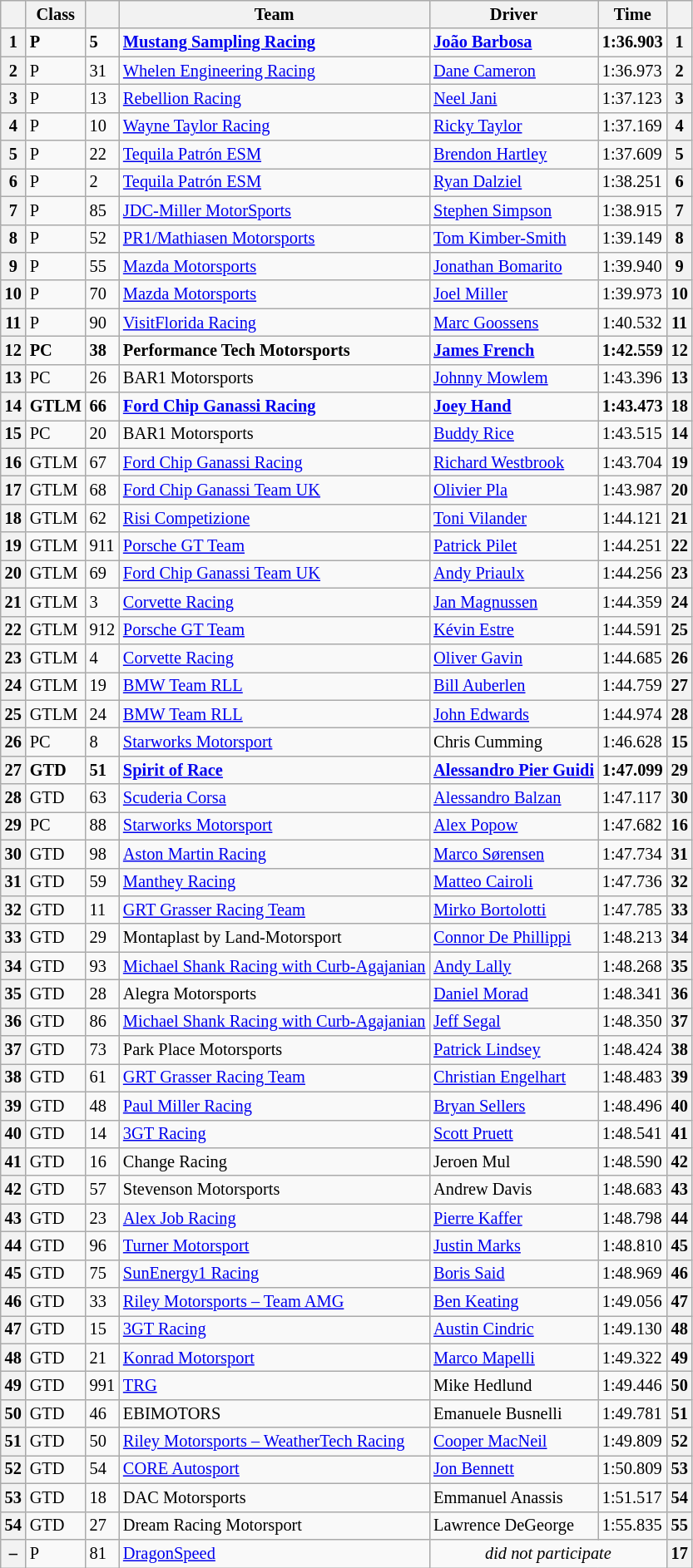<table class="wikitable" style="font-size: 85%;">
<tr>
<th scope="col"></th>
<th scope="col">Class</th>
<th scope="col"></th>
<th scope="col">Team</th>
<th scope="col">Driver</th>
<th scope="col">Time</th>
<th scope="col"></th>
</tr>
<tr>
<th scope="row">1</th>
<td><strong>P</strong></td>
<td><strong>5</strong></td>
<td><strong><a href='#'>Mustang Sampling Racing</a></strong></td>
<td><strong><a href='#'>João Barbosa</a></strong></td>
<td><strong>1:36.903</strong></td>
<th>1</th>
</tr>
<tr>
<th scope="row">2</th>
<td>P</td>
<td>31</td>
<td><a href='#'>Whelen Engineering Racing</a></td>
<td><a href='#'>Dane Cameron</a></td>
<td>1:36.973</td>
<th>2</th>
</tr>
<tr>
<th scope="row">3</th>
<td>P</td>
<td>13</td>
<td><a href='#'>Rebellion Racing</a></td>
<td><a href='#'>Neel Jani</a></td>
<td>1:37.123</td>
<th>3</th>
</tr>
<tr>
<th scope="row">4</th>
<td>P</td>
<td>10</td>
<td><a href='#'>Wayne Taylor Racing</a></td>
<td><a href='#'>Ricky Taylor</a></td>
<td>1:37.169</td>
<th>4</th>
</tr>
<tr>
<th scope="row">5</th>
<td>P</td>
<td>22</td>
<td><a href='#'>Tequila Patrón ESM</a></td>
<td><a href='#'>Brendon Hartley</a></td>
<td>1:37.609</td>
<th>5</th>
</tr>
<tr>
<th scope="row">6</th>
<td>P</td>
<td>2</td>
<td><a href='#'>Tequila Patrón ESM</a></td>
<td><a href='#'>Ryan Dalziel</a></td>
<td>1:38.251</td>
<th>6</th>
</tr>
<tr>
<th scope="row">7</th>
<td>P</td>
<td>85</td>
<td><a href='#'>JDC-Miller MotorSports</a></td>
<td><a href='#'>Stephen Simpson</a></td>
<td>1:38.915</td>
<th>7</th>
</tr>
<tr>
<th scope="row">8</th>
<td>P</td>
<td>52</td>
<td><a href='#'>PR1/Mathiasen Motorsports</a></td>
<td><a href='#'>Tom Kimber-Smith</a></td>
<td>1:39.149</td>
<th>8</th>
</tr>
<tr>
<th scope="row">9</th>
<td>P</td>
<td>55</td>
<td><a href='#'>Mazda Motorsports</a></td>
<td><a href='#'>Jonathan Bomarito</a></td>
<td>1:39.940</td>
<th>9</th>
</tr>
<tr>
<th scope="row">10</th>
<td>P</td>
<td>70</td>
<td><a href='#'>Mazda Motorsports</a></td>
<td><a href='#'>Joel Miller</a></td>
<td>1:39.973</td>
<th>10</th>
</tr>
<tr>
<th scope="row">11</th>
<td>P</td>
<td>90</td>
<td><a href='#'>VisitFlorida Racing</a></td>
<td><a href='#'>Marc Goossens</a></td>
<td>1:40.532</td>
<th>11</th>
</tr>
<tr>
<th scope="row">12</th>
<td><strong>PC</strong></td>
<td><strong>38</strong></td>
<td><strong>Performance Tech Motorsports</strong></td>
<td><strong><a href='#'>James French</a></strong></td>
<td><strong>1:42.559</strong></td>
<th>12</th>
</tr>
<tr>
<th scope="row">13</th>
<td>PC</td>
<td>26</td>
<td>BAR1 Motorsports</td>
<td><a href='#'>Johnny Mowlem</a></td>
<td>1:43.396</td>
<th>13</th>
</tr>
<tr>
<th scope="row">14</th>
<td><strong>GTLM</strong></td>
<td><strong>66</strong></td>
<td><strong><a href='#'>Ford Chip Ganassi Racing</a></strong></td>
<td><strong><a href='#'>Joey Hand</a></strong></td>
<td><strong>1:43.473</strong></td>
<th>18</th>
</tr>
<tr>
<th scope="row">15</th>
<td>PC</td>
<td>20</td>
<td>BAR1 Motorsports</td>
<td><a href='#'>Buddy Rice</a></td>
<td>1:43.515</td>
<th>14</th>
</tr>
<tr>
<th scope="row">16</th>
<td>GTLM</td>
<td>67</td>
<td><a href='#'>Ford Chip Ganassi Racing</a></td>
<td><a href='#'>Richard Westbrook</a></td>
<td>1:43.704</td>
<th>19</th>
</tr>
<tr>
<th scope="row">17</th>
<td>GTLM</td>
<td>68</td>
<td><a href='#'>Ford Chip Ganassi Team UK</a></td>
<td><a href='#'>Olivier Pla</a></td>
<td>1:43.987</td>
<th>20</th>
</tr>
<tr>
<th scope="row">18</th>
<td>GTLM</td>
<td>62</td>
<td><a href='#'>Risi Competizione</a></td>
<td><a href='#'>Toni Vilander</a></td>
<td>1:44.121</td>
<th>21</th>
</tr>
<tr>
<th scope="row">19</th>
<td>GTLM</td>
<td>911</td>
<td><a href='#'>Porsche GT Team</a></td>
<td><a href='#'>Patrick Pilet</a></td>
<td>1:44.251</td>
<th>22</th>
</tr>
<tr>
<th scope="row">20</th>
<td>GTLM</td>
<td>69</td>
<td><a href='#'>Ford Chip Ganassi Team UK</a></td>
<td><a href='#'>Andy Priaulx</a></td>
<td>1:44.256</td>
<th>23</th>
</tr>
<tr>
<th scope="row">21</th>
<td>GTLM</td>
<td>3</td>
<td><a href='#'>Corvette Racing</a></td>
<td><a href='#'>Jan Magnussen</a></td>
<td>1:44.359</td>
<th>24</th>
</tr>
<tr>
<th scope="row">22</th>
<td>GTLM</td>
<td>912</td>
<td><a href='#'>Porsche GT Team</a></td>
<td><a href='#'>Kévin Estre</a></td>
<td>1:44.591</td>
<th>25</th>
</tr>
<tr>
<th scope="row">23</th>
<td>GTLM</td>
<td>4</td>
<td><a href='#'>Corvette Racing</a></td>
<td><a href='#'>Oliver Gavin</a></td>
<td>1:44.685</td>
<th>26</th>
</tr>
<tr>
<th scope="row">24</th>
<td>GTLM</td>
<td>19</td>
<td><a href='#'>BMW Team RLL</a></td>
<td><a href='#'>Bill Auberlen</a></td>
<td>1:44.759</td>
<th>27</th>
</tr>
<tr>
<th scope="row">25</th>
<td>GTLM</td>
<td>24</td>
<td><a href='#'>BMW Team RLL</a></td>
<td><a href='#'>John Edwards</a></td>
<td>1:44.974</td>
<th>28</th>
</tr>
<tr>
<th scope="row">26</th>
<td>PC</td>
<td>8</td>
<td><a href='#'>Starworks Motorsport</a></td>
<td>Chris Cumming</td>
<td>1:46.628</td>
<th>15</th>
</tr>
<tr>
<th scope="row">27</th>
<td><strong>GTD</strong></td>
<td><strong>51</strong></td>
<td><strong><a href='#'>Spirit of Race</a></strong></td>
<td><strong><a href='#'>Alessandro Pier Guidi</a></strong></td>
<td><strong>1:47.099</strong></td>
<th>29</th>
</tr>
<tr>
<th scope="row">28</th>
<td>GTD</td>
<td>63</td>
<td><a href='#'>Scuderia Corsa</a></td>
<td><a href='#'>Alessandro Balzan</a></td>
<td>1:47.117</td>
<th>30</th>
</tr>
<tr>
<th scope="row">29</th>
<td>PC</td>
<td>88</td>
<td><a href='#'>Starworks Motorsport</a></td>
<td><a href='#'>Alex Popow</a></td>
<td>1:47.682</td>
<th>16</th>
</tr>
<tr>
<th scope="row">30</th>
<td>GTD</td>
<td>98</td>
<td><a href='#'>Aston Martin Racing</a></td>
<td><a href='#'>Marco Sørensen</a></td>
<td>1:47.734</td>
<th>31</th>
</tr>
<tr>
<th scope="row">31</th>
<td>GTD</td>
<td>59</td>
<td><a href='#'>Manthey Racing</a></td>
<td><a href='#'>Matteo Cairoli</a></td>
<td>1:47.736</td>
<th>32</th>
</tr>
<tr>
<th scope="row">32</th>
<td>GTD</td>
<td>11</td>
<td><a href='#'>GRT Grasser Racing Team</a></td>
<td><a href='#'>Mirko Bortolotti</a></td>
<td>1:47.785</td>
<th>33</th>
</tr>
<tr>
<th scope="row">33</th>
<td>GTD</td>
<td>29</td>
<td>Montaplast by Land-Motorsport</td>
<td><a href='#'>Connor De Phillippi</a></td>
<td>1:48.213</td>
<th>34</th>
</tr>
<tr>
<th scope="row">34</th>
<td>GTD</td>
<td>93</td>
<td><a href='#'>Michael Shank Racing with Curb-Agajanian</a></td>
<td><a href='#'>Andy Lally</a></td>
<td>1:48.268</td>
<th>35</th>
</tr>
<tr>
<th scope="row">35</th>
<td>GTD</td>
<td>28</td>
<td>Alegra Motorsports</td>
<td><a href='#'>Daniel Morad</a></td>
<td>1:48.341</td>
<th>36</th>
</tr>
<tr>
<th scope="row">36</th>
<td>GTD</td>
<td>86</td>
<td><a href='#'>Michael Shank Racing with Curb-Agajanian</a></td>
<td><a href='#'>Jeff Segal</a></td>
<td>1:48.350</td>
<th>37</th>
</tr>
<tr>
<th scope="row">37</th>
<td>GTD</td>
<td>73</td>
<td>Park Place Motorsports</td>
<td><a href='#'>Patrick Lindsey</a></td>
<td>1:48.424</td>
<th>38</th>
</tr>
<tr>
<th scope="row">38</th>
<td>GTD</td>
<td>61</td>
<td><a href='#'>GRT Grasser Racing Team</a></td>
<td><a href='#'>Christian Engelhart</a></td>
<td>1:48.483</td>
<th>39</th>
</tr>
<tr>
<th scope="row">39</th>
<td>GTD</td>
<td>48</td>
<td><a href='#'>Paul Miller Racing</a></td>
<td><a href='#'>Bryan Sellers</a></td>
<td>1:48.496</td>
<th>40</th>
</tr>
<tr>
<th scope="row">40</th>
<td>GTD</td>
<td>14</td>
<td><a href='#'>3GT Racing</a></td>
<td><a href='#'>Scott Pruett</a></td>
<td>1:48.541</td>
<th>41</th>
</tr>
<tr>
<th scope="row">41</th>
<td>GTD</td>
<td>16</td>
<td>Change Racing</td>
<td>Jeroen Mul</td>
<td>1:48.590</td>
<th>42</th>
</tr>
<tr>
<th scope="row">42</th>
<td>GTD</td>
<td>57</td>
<td>Stevenson Motorsports</td>
<td>Andrew Davis</td>
<td>1:48.683</td>
<th>43</th>
</tr>
<tr>
<th scope="row">43</th>
<td>GTD</td>
<td>23</td>
<td><a href='#'>Alex Job Racing</a></td>
<td><a href='#'>Pierre Kaffer</a></td>
<td>1:48.798</td>
<th>44</th>
</tr>
<tr>
<th scope="row">44</th>
<td>GTD</td>
<td>96</td>
<td><a href='#'>Turner Motorsport</a></td>
<td><a href='#'>Justin Marks</a></td>
<td>1:48.810</td>
<th>45</th>
</tr>
<tr>
<th scope="row">45</th>
<td>GTD</td>
<td>75</td>
<td><a href='#'>SunEnergy1 Racing</a></td>
<td><a href='#'>Boris Said</a></td>
<td>1:48.969</td>
<th>46</th>
</tr>
<tr>
<th scope="row">46</th>
<td>GTD</td>
<td>33</td>
<td><a href='#'>Riley Motorsports – Team AMG</a></td>
<td><a href='#'>Ben Keating</a></td>
<td>1:49.056</td>
<th>47</th>
</tr>
<tr>
<th scope="row">47</th>
<td>GTD</td>
<td>15</td>
<td><a href='#'>3GT Racing</a></td>
<td><a href='#'>Austin Cindric</a></td>
<td>1:49.130</td>
<th>48</th>
</tr>
<tr>
<th scope="row">48</th>
<td>GTD</td>
<td>21</td>
<td><a href='#'>Konrad Motorsport</a></td>
<td><a href='#'>Marco Mapelli</a></td>
<td>1:49.322</td>
<th>49</th>
</tr>
<tr>
<th scope="row">49</th>
<td>GTD</td>
<td>991</td>
<td><a href='#'>TRG</a></td>
<td>Mike Hedlund</td>
<td>1:49.446</td>
<th>50</th>
</tr>
<tr>
<th scope="row">50</th>
<td>GTD</td>
<td>46</td>
<td>EBIMOTORS</td>
<td>Emanuele Busnelli</td>
<td>1:49.781</td>
<th>51</th>
</tr>
<tr>
<th scope="row">51</th>
<td>GTD</td>
<td>50</td>
<td><a href='#'>Riley Motorsports – WeatherTech Racing</a></td>
<td><a href='#'>Cooper MacNeil</a></td>
<td>1:49.809</td>
<th>52</th>
</tr>
<tr>
<th scope="row">52</th>
<td>GTD</td>
<td>54</td>
<td><a href='#'>CORE Autosport</a></td>
<td><a href='#'>Jon Bennett</a></td>
<td>1:50.809</td>
<th>53</th>
</tr>
<tr>
<th scope="row">53</th>
<td>GTD</td>
<td>18</td>
<td>DAC Motorsports</td>
<td>Emmanuel Anassis</td>
<td>1:51.517</td>
<th>54</th>
</tr>
<tr>
<th scope="row">54</th>
<td>GTD</td>
<td>27</td>
<td>Dream Racing Motorsport</td>
<td>Lawrence DeGeorge</td>
<td>1:55.835</td>
<th>55</th>
</tr>
<tr>
<th scope="row">–</th>
<td>P</td>
<td>81</td>
<td><a href='#'>DragonSpeed</a></td>
<td colspan=2 align=center><em>did not participate</em></td>
<th>17</th>
</tr>
</table>
